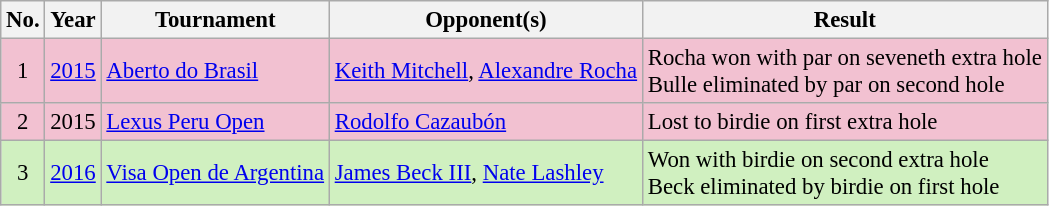<table class="wikitable" style="font-size:95%;">
<tr>
<th>No.</th>
<th>Year</th>
<th>Tournament</th>
<th>Opponent(s)</th>
<th>Result</th>
</tr>
<tr style="background:#F2C1D1;">
<td align=center>1</td>
<td><a href='#'>2015</a></td>
<td><a href='#'>Aberto do Brasil</a></td>
<td> <a href='#'>Keith Mitchell</a>,  <a href='#'>Alexandre Rocha</a></td>
<td>Rocha won with par on seveneth extra hole<br>Bulle eliminated by par on second hole</td>
</tr>
<tr style="background:#F2C1D1;">
<td align=center>2</td>
<td>2015</td>
<td><a href='#'>Lexus Peru Open</a></td>
<td> <a href='#'>Rodolfo Cazaubón</a></td>
<td>Lost to birdie on first extra hole</td>
</tr>
<tr style="background:#D0F0C0;">
<td align=center>3</td>
<td><a href='#'>2016</a></td>
<td><a href='#'>Visa Open de Argentina</a></td>
<td> <a href='#'>James Beck III</a>,  <a href='#'>Nate Lashley</a></td>
<td>Won with birdie on second extra hole<br>Beck eliminated by birdie on first hole</td>
</tr>
</table>
